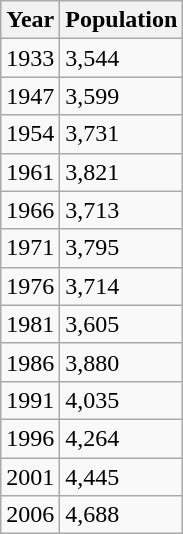<table class="wikitable">
<tr>
<th>Year</th>
<th>Population</th>
</tr>
<tr>
<td>1933</td>
<td>3,544</td>
</tr>
<tr>
<td>1947</td>
<td>3,599</td>
</tr>
<tr>
<td>1954</td>
<td>3,731</td>
</tr>
<tr>
<td>1961</td>
<td>3,821</td>
</tr>
<tr>
<td>1966</td>
<td>3,713</td>
</tr>
<tr>
<td>1971</td>
<td>3,795</td>
</tr>
<tr>
<td>1976</td>
<td>3,714</td>
</tr>
<tr>
<td>1981</td>
<td>3,605</td>
</tr>
<tr>
<td>1986</td>
<td>3,880</td>
</tr>
<tr>
<td>1991</td>
<td>4,035</td>
</tr>
<tr>
<td>1996</td>
<td>4,264</td>
</tr>
<tr>
<td>2001</td>
<td>4,445</td>
</tr>
<tr>
<td>2006</td>
<td>4,688</td>
</tr>
</table>
